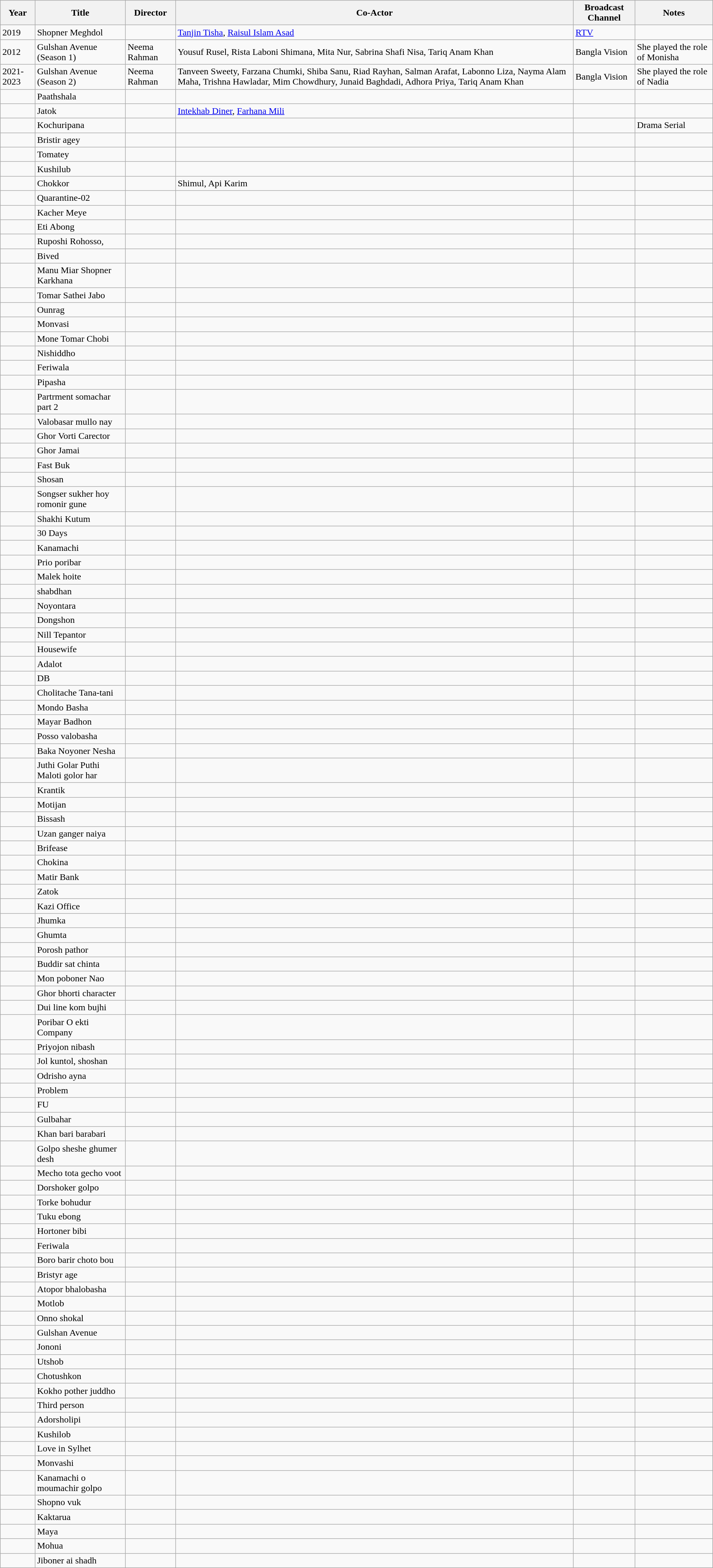<table class="wikitable">
<tr>
<th>Year</th>
<th>Title</th>
<th>Director</th>
<th>Co-Actor</th>
<th>Broadcast Channel</th>
<th>Notes</th>
</tr>
<tr>
<td>2019</td>
<td>Shopner Meghdol</td>
<td></td>
<td><a href='#'>Tanjin Tisha</a>, <a href='#'>Raisul Islam Asad</a></td>
<td><a href='#'>RTV</a></td>
<td></td>
</tr>
<tr>
<td>2012</td>
<td>Gulshan Avenue (Season 1)</td>
<td>Neema Rahman</td>
<td>Yousuf Rusel, Rista Laboni Shimana, Mita Nur, Sabrina Shafi Nisa, Tariq Anam Khan</td>
<td>Bangla Vision</td>
<td>She played the role of Monisha</td>
</tr>
<tr>
<td>2021-2023</td>
<td>Gulshan Avenue (Season 2)</td>
<td>Neema Rahman</td>
<td>Tanveen Sweety, Farzana Chumki, Shiba Sanu, Riad Rayhan, Salman Arafat, Labonno Liza, Nayma Alam Maha, Trishna Hawladar, Mim Chowdhury, Junaid Baghdadi, Adhora Priya, Tariq Anam Khan</td>
<td>Bangla Vision</td>
<td>She played the role of Nadia</td>
</tr>
<tr>
<td></td>
<td>Paathshala</td>
<td></td>
<td></td>
<td></td>
<td></td>
</tr>
<tr>
<td></td>
<td>Jatok</td>
<td></td>
<td><a href='#'>Intekhab Diner</a>, <a href='#'>Farhana Mili</a></td>
<td></td>
<td></td>
</tr>
<tr>
<td></td>
<td>Kochuripana</td>
<td></td>
<td></td>
<td></td>
<td>Drama Serial</td>
</tr>
<tr>
<td></td>
<td>Bristir agey</td>
<td></td>
<td></td>
<td></td>
<td></td>
</tr>
<tr>
<td></td>
<td>Tomatey</td>
<td></td>
<td></td>
<td></td>
<td></td>
</tr>
<tr>
<td></td>
<td>Kushilub</td>
<td></td>
<td></td>
<td></td>
<td></td>
</tr>
<tr>
<td></td>
<td>Chokkor</td>
<td></td>
<td>Shimul, Api Karim</td>
<td></td>
<td></td>
</tr>
<tr>
<td></td>
<td>Quarantine-02</td>
<td></td>
<td></td>
<td></td>
<td></td>
</tr>
<tr>
<td></td>
<td>Kacher Meye</td>
<td></td>
<td></td>
<td></td>
<td></td>
</tr>
<tr>
<td></td>
<td>Eti Abong</td>
<td></td>
<td></td>
<td></td>
<td></td>
</tr>
<tr>
<td></td>
<td>Ruposhi Rohosso,</td>
<td></td>
<td></td>
<td></td>
<td></td>
</tr>
<tr>
<td></td>
<td>Bived</td>
<td></td>
<td></td>
<td></td>
<td></td>
</tr>
<tr>
<td></td>
<td>Manu Miar Shopner Karkhana</td>
<td></td>
<td></td>
<td></td>
<td></td>
</tr>
<tr>
<td></td>
<td>Tomar Sathei Jabo</td>
<td></td>
<td></td>
<td></td>
<td></td>
</tr>
<tr>
<td></td>
<td>Ounrag</td>
<td></td>
<td></td>
<td></td>
<td></td>
</tr>
<tr>
<td></td>
<td>Monvasi</td>
<td></td>
<td></td>
<td></td>
<td></td>
</tr>
<tr>
<td></td>
<td>Mone Tomar Chobi</td>
<td></td>
<td></td>
<td></td>
<td></td>
</tr>
<tr>
<td></td>
<td>Nishiddho</td>
<td></td>
<td></td>
<td></td>
<td></td>
</tr>
<tr>
<td></td>
<td>Feriwala</td>
<td></td>
<td></td>
<td></td>
<td></td>
</tr>
<tr>
<td></td>
<td>Pipasha</td>
<td></td>
<td></td>
<td></td>
<td></td>
</tr>
<tr>
<td></td>
<td>Partrment somachar part 2</td>
<td></td>
<td></td>
<td></td>
<td></td>
</tr>
<tr>
<td></td>
<td>Valobasar mullo nay</td>
<td></td>
<td></td>
<td></td>
<td></td>
</tr>
<tr>
<td></td>
<td>Ghor Vorti Carector</td>
<td></td>
<td></td>
<td></td>
<td></td>
</tr>
<tr>
<td></td>
<td>Ghor Jamai</td>
<td></td>
<td></td>
<td></td>
<td></td>
</tr>
<tr>
<td></td>
<td>Fast Buk</td>
<td></td>
<td></td>
<td></td>
<td></td>
</tr>
<tr>
<td></td>
<td>Shosan</td>
<td></td>
<td></td>
<td></td>
<td></td>
</tr>
<tr>
<td></td>
<td>Songser sukher hoy romonir gune</td>
<td></td>
<td></td>
<td></td>
<td></td>
</tr>
<tr>
<td></td>
<td>Shakhi Kutum</td>
<td></td>
<td></td>
<td></td>
<td></td>
</tr>
<tr>
<td></td>
<td>30 Days</td>
<td></td>
<td></td>
<td></td>
<td></td>
</tr>
<tr>
<td></td>
<td>Kanamachi</td>
<td></td>
<td></td>
<td></td>
<td></td>
</tr>
<tr>
<td></td>
<td>Prio poribar</td>
<td></td>
<td></td>
<td></td>
<td></td>
</tr>
<tr>
<td></td>
<td>Malek hoite</td>
<td></td>
<td></td>
<td></td>
<td></td>
</tr>
<tr>
<td></td>
<td>shabdhan</td>
<td></td>
<td></td>
<td></td>
<td></td>
</tr>
<tr>
<td></td>
<td>Noyontara</td>
<td></td>
<td></td>
<td></td>
<td></td>
</tr>
<tr>
<td></td>
<td>Dongshon</td>
<td></td>
<td></td>
<td></td>
<td></td>
</tr>
<tr>
<td></td>
<td>Nill Tepantor</td>
<td></td>
<td></td>
<td></td>
<td></td>
</tr>
<tr>
<td></td>
<td>Housewife</td>
<td></td>
<td></td>
<td></td>
<td></td>
</tr>
<tr>
<td></td>
<td>Adalot</td>
<td></td>
<td></td>
<td></td>
<td></td>
</tr>
<tr>
<td></td>
<td>DB</td>
<td></td>
<td></td>
<td></td>
<td></td>
</tr>
<tr>
<td></td>
<td>Cholitache Tana-tani</td>
<td></td>
<td></td>
<td></td>
<td></td>
</tr>
<tr>
<td></td>
<td>Mondo Basha</td>
<td></td>
<td></td>
<td></td>
<td></td>
</tr>
<tr>
<td></td>
<td>Mayar Badhon</td>
<td></td>
<td></td>
<td></td>
<td></td>
</tr>
<tr>
<td></td>
<td>Posso valobasha</td>
<td></td>
<td></td>
<td></td>
<td></td>
</tr>
<tr>
<td></td>
<td>Baka Noyoner Nesha</td>
<td></td>
<td></td>
<td></td>
<td></td>
</tr>
<tr>
<td></td>
<td>Juthi Golar Puthi Maloti golor har</td>
<td></td>
<td></td>
<td></td>
<td></td>
</tr>
<tr>
<td></td>
<td>Krantik</td>
<td></td>
<td></td>
<td></td>
<td></td>
</tr>
<tr>
<td></td>
<td>Motijan</td>
<td></td>
<td></td>
<td></td>
<td></td>
</tr>
<tr>
<td></td>
<td>Bissash</td>
<td></td>
<td></td>
<td></td>
<td></td>
</tr>
<tr>
<td></td>
<td>Uzan ganger naiya</td>
<td></td>
<td></td>
<td></td>
<td></td>
</tr>
<tr>
<td></td>
<td>Brifease</td>
<td></td>
<td></td>
<td></td>
<td></td>
</tr>
<tr>
<td></td>
<td>Chokina</td>
<td></td>
<td></td>
<td></td>
<td></td>
</tr>
<tr>
<td></td>
<td>Matir Bank</td>
<td></td>
<td></td>
<td></td>
<td></td>
</tr>
<tr>
<td></td>
<td>Zatok</td>
<td></td>
<td></td>
<td></td>
<td></td>
</tr>
<tr>
<td></td>
<td>Kazi Office</td>
<td></td>
<td></td>
<td></td>
<td></td>
</tr>
<tr>
<td></td>
<td>Jhumka</td>
<td></td>
<td></td>
<td></td>
<td></td>
</tr>
<tr>
<td></td>
<td>Ghumta</td>
<td></td>
<td></td>
<td></td>
<td></td>
</tr>
<tr>
<td></td>
<td>Porosh pathor</td>
<td></td>
<td></td>
<td></td>
<td></td>
</tr>
<tr>
<td></td>
<td>Buddir sat chinta</td>
<td></td>
<td></td>
<td></td>
<td></td>
</tr>
<tr>
<td></td>
<td>Mon poboner Nao</td>
<td></td>
<td></td>
<td></td>
<td></td>
</tr>
<tr>
<td></td>
<td>Ghor bhorti character</td>
<td></td>
<td></td>
<td></td>
<td></td>
</tr>
<tr>
<td></td>
<td>Dui line kom bujhi</td>
<td></td>
<td></td>
<td></td>
<td></td>
</tr>
<tr>
<td></td>
<td>Poribar O ekti Company</td>
<td></td>
<td></td>
<td></td>
<td></td>
</tr>
<tr>
<td></td>
<td>Priyojon nibash</td>
<td></td>
<td></td>
<td></td>
<td></td>
</tr>
<tr>
<td></td>
<td>Jol kuntol, shoshan</td>
<td></td>
<td></td>
<td></td>
<td></td>
</tr>
<tr>
<td></td>
<td>Odrisho ayna</td>
<td></td>
<td></td>
<td></td>
<td></td>
</tr>
<tr>
<td></td>
<td>Problem</td>
<td></td>
<td></td>
<td></td>
<td></td>
</tr>
<tr>
<td></td>
<td>FU</td>
<td></td>
<td></td>
<td></td>
<td></td>
</tr>
<tr>
<td></td>
<td>Gulbahar</td>
<td></td>
<td></td>
<td></td>
<td></td>
</tr>
<tr>
<td></td>
<td>Khan bari barabari</td>
<td></td>
<td></td>
<td></td>
<td></td>
</tr>
<tr>
<td></td>
<td>Golpo sheshe ghumer desh</td>
<td></td>
<td></td>
<td></td>
<td></td>
</tr>
<tr>
<td></td>
<td>Mecho tota gecho voot</td>
<td></td>
<td></td>
<td></td>
<td></td>
</tr>
<tr>
<td></td>
<td>Dorshoker golpo</td>
<td></td>
<td></td>
<td></td>
<td></td>
</tr>
<tr>
<td></td>
<td>Torke bohudur</td>
<td></td>
<td></td>
<td></td>
<td></td>
</tr>
<tr>
<td></td>
<td>Tuku ebong</td>
<td></td>
<td></td>
<td></td>
<td></td>
</tr>
<tr>
<td></td>
<td>Hortoner bibi</td>
<td></td>
<td></td>
<td></td>
<td></td>
</tr>
<tr>
<td></td>
<td>Feriwala</td>
<td></td>
<td></td>
<td></td>
<td></td>
</tr>
<tr>
<td></td>
<td>Boro barir choto bou</td>
<td></td>
<td></td>
<td></td>
<td></td>
</tr>
<tr>
<td></td>
<td>Bristyr age</td>
<td></td>
<td></td>
<td></td>
<td></td>
</tr>
<tr>
<td></td>
<td>Atopor bhalobasha</td>
<td></td>
<td></td>
<td></td>
<td></td>
</tr>
<tr>
<td></td>
<td>Motlob</td>
<td></td>
<td></td>
<td></td>
<td></td>
</tr>
<tr>
<td></td>
<td>Onno shokal</td>
<td></td>
<td></td>
<td></td>
<td></td>
</tr>
<tr>
<td></td>
<td>Gulshan Avenue</td>
<td></td>
<td></td>
<td></td>
<td></td>
</tr>
<tr>
<td></td>
<td>Jononi</td>
<td></td>
<td></td>
<td></td>
<td></td>
</tr>
<tr>
<td></td>
<td>Utshob</td>
<td></td>
<td></td>
<td></td>
<td></td>
</tr>
<tr>
<td></td>
<td>Chotushkon</td>
<td></td>
<td></td>
<td></td>
<td></td>
</tr>
<tr>
<td></td>
<td>Kokho pother juddho</td>
<td></td>
<td></td>
<td></td>
<td></td>
</tr>
<tr>
<td></td>
<td>Third person</td>
<td></td>
<td></td>
<td></td>
<td></td>
</tr>
<tr>
<td></td>
<td>Adorsholipi</td>
<td></td>
<td></td>
<td></td>
<td></td>
</tr>
<tr>
<td></td>
<td>Kushilob</td>
<td></td>
<td></td>
<td></td>
<td></td>
</tr>
<tr>
<td></td>
<td>Love in Sylhet</td>
<td></td>
<td></td>
<td></td>
<td></td>
</tr>
<tr>
<td></td>
<td>Monvashi</td>
<td></td>
<td></td>
<td></td>
<td></td>
</tr>
<tr>
<td></td>
<td>Kanamachi o moumachir golpo</td>
<td></td>
<td></td>
<td></td>
<td></td>
</tr>
<tr>
<td></td>
<td>Shopno vuk</td>
<td></td>
<td></td>
<td></td>
<td></td>
</tr>
<tr>
<td></td>
<td>Kaktarua</td>
<td></td>
<td></td>
<td></td>
<td></td>
</tr>
<tr>
<td></td>
<td>Maya</td>
<td></td>
<td></td>
<td></td>
<td></td>
</tr>
<tr>
<td></td>
<td>Mohua</td>
<td></td>
<td></td>
<td></td>
<td></td>
</tr>
<tr>
<td></td>
<td>Jiboner ai shadh</td>
<td></td>
<td></td>
<td></td>
<td></td>
</tr>
</table>
